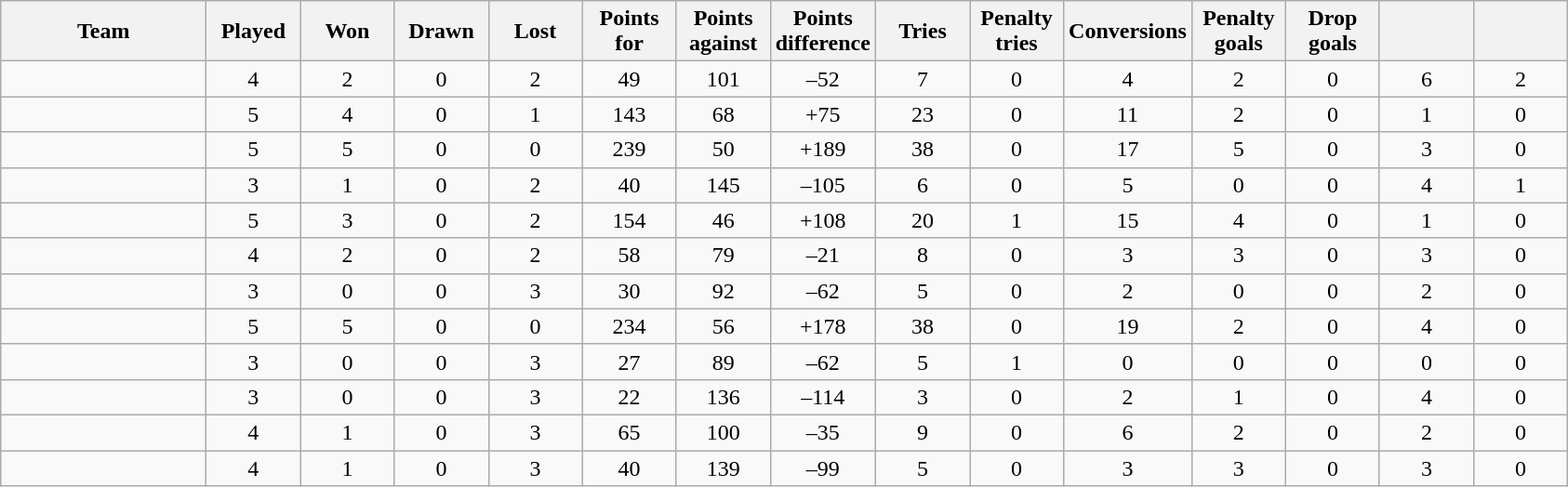<table class=wikitable style=text-align:center>
<tr>
<th width=140>Team</th>
<th width=60>Played</th>
<th width=60>Won</th>
<th width=60>Drawn</th>
<th width=60>Lost</th>
<th width=60>Points<br>for</th>
<th width=60>Points<br>against</th>
<th width=60>Points<br>difference</th>
<th width=60>Tries</th>
<th width=60>Penalty tries</th>
<th width=60>Conversions</th>
<th width=60>Penalty goals</th>
<th width=60>Drop goals</th>
<th width=60></th>
<th width=60></th>
</tr>
<tr>
<td align=left></td>
<td>4</td>
<td>2</td>
<td>0</td>
<td>2</td>
<td>49</td>
<td>101</td>
<td>–52</td>
<td>7</td>
<td>0</td>
<td>4</td>
<td>2</td>
<td>0</td>
<td>6</td>
<td>2</td>
</tr>
<tr>
<td align=left></td>
<td>5</td>
<td>4</td>
<td>0</td>
<td>1</td>
<td>143</td>
<td>68</td>
<td>+75</td>
<td>23</td>
<td>0</td>
<td>11</td>
<td>2</td>
<td>0</td>
<td>1</td>
<td>0</td>
</tr>
<tr>
<td align=left></td>
<td>5</td>
<td>5</td>
<td>0</td>
<td>0</td>
<td>239</td>
<td>50</td>
<td>+189</td>
<td>38</td>
<td>0</td>
<td>17</td>
<td>5</td>
<td>0</td>
<td>3</td>
<td>0</td>
</tr>
<tr>
<td align=left></td>
<td>3</td>
<td>1</td>
<td>0</td>
<td>2</td>
<td>40</td>
<td>145</td>
<td>–105</td>
<td>6</td>
<td>0</td>
<td>5</td>
<td>0</td>
<td>0</td>
<td>4</td>
<td>1</td>
</tr>
<tr>
<td align=left></td>
<td>5</td>
<td>3</td>
<td>0</td>
<td>2</td>
<td>154</td>
<td>46</td>
<td>+108</td>
<td>20</td>
<td>1</td>
<td>15</td>
<td>4</td>
<td>0</td>
<td>1</td>
<td>0</td>
</tr>
<tr>
<td align=left></td>
<td>4</td>
<td>2</td>
<td>0</td>
<td>2</td>
<td>58</td>
<td>79</td>
<td>–21</td>
<td>8</td>
<td>0</td>
<td>3</td>
<td>3</td>
<td>0</td>
<td>3</td>
<td>0</td>
</tr>
<tr>
<td align=left></td>
<td>3</td>
<td>0</td>
<td>0</td>
<td>3</td>
<td>30</td>
<td>92</td>
<td>–62</td>
<td>5</td>
<td>0</td>
<td>2</td>
<td>0</td>
<td>0</td>
<td>2</td>
<td>0</td>
</tr>
<tr>
<td align=left></td>
<td>5</td>
<td>5</td>
<td>0</td>
<td>0</td>
<td>234</td>
<td>56</td>
<td>+178</td>
<td>38</td>
<td>0</td>
<td>19</td>
<td>2</td>
<td>0</td>
<td>4</td>
<td>0</td>
</tr>
<tr>
<td align=left></td>
<td>3</td>
<td>0</td>
<td>0</td>
<td>3</td>
<td>27</td>
<td>89</td>
<td>–62</td>
<td>5</td>
<td>1</td>
<td>0</td>
<td>0</td>
<td>0</td>
<td>0</td>
<td>0</td>
</tr>
<tr>
<td align=left></td>
<td>3</td>
<td>0</td>
<td>0</td>
<td>3</td>
<td>22</td>
<td>136</td>
<td>–114</td>
<td>3</td>
<td>0</td>
<td>2</td>
<td>1</td>
<td>0</td>
<td>4</td>
<td>0</td>
</tr>
<tr>
<td align=left></td>
<td>4</td>
<td>1</td>
<td>0</td>
<td>3</td>
<td>65</td>
<td>100</td>
<td>–35</td>
<td>9</td>
<td>0</td>
<td>6</td>
<td>2</td>
<td>0</td>
<td>2</td>
<td>0</td>
</tr>
<tr>
<td align=left></td>
<td>4</td>
<td>1</td>
<td>0</td>
<td>3</td>
<td>40</td>
<td>139</td>
<td>–99</td>
<td>5</td>
<td>0</td>
<td>3</td>
<td>3</td>
<td>0</td>
<td>3</td>
<td>0</td>
</tr>
</table>
